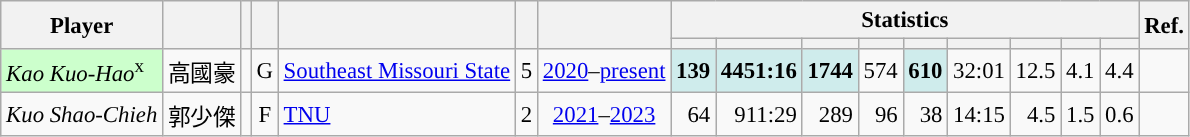<table class="wikitable sortable" style="font-size:95%; text-align:right;">
<tr>
<th rowspan="2">Player</th>
<th rowspan="2"></th>
<th rowspan="2"></th>
<th rowspan="2"></th>
<th rowspan="2"></th>
<th rowspan="2"></th>
<th rowspan="2"></th>
<th colspan="9">Statistics</th>
<th rowspan="2">Ref.</th>
</tr>
<tr>
<th></th>
<th></th>
<th></th>
<th></th>
<th></th>
<th></th>
<th></th>
<th></th>
<th></th>
</tr>
<tr>
<td align="left" bgcolor="#CCFFCC"><em>Kao Kuo-Hao</em><sup>x</sup></td>
<td align="left">高國豪</td>
<td align="center"></td>
<td align="center">G</td>
<td align="left"><a href='#'>Southeast Missouri State</a></td>
<td align="center">5</td>
<td align="center"><a href='#'>2020</a>–<a href='#'>present</a></td>
<td bgcolor="#CFECEC"><strong>139</strong></td>
<td bgcolor="#CFECEC"><strong>4451:16</strong></td>
<td bgcolor="#CFECEC"><strong>1744</strong></td>
<td>574</td>
<td bgcolor="#CFECEC"><strong>610</strong></td>
<td>32:01</td>
<td>12.5</td>
<td>4.1</td>
<td>4.4</td>
<td align="center"></td>
</tr>
<tr>
<td align="left"><em>Kuo Shao-Chieh</em></td>
<td align="left">郭少傑</td>
<td align="center"></td>
<td align="center">F</td>
<td align="left"><a href='#'>TNU</a></td>
<td align="center">2</td>
<td align="center"><a href='#'>2021</a>–<a href='#'>2023</a></td>
<td>64</td>
<td>911:29</td>
<td>289</td>
<td>96</td>
<td>38</td>
<td>14:15</td>
<td>4.5</td>
<td>1.5</td>
<td>0.6</td>
<td align="center"></td>
</tr>
</table>
